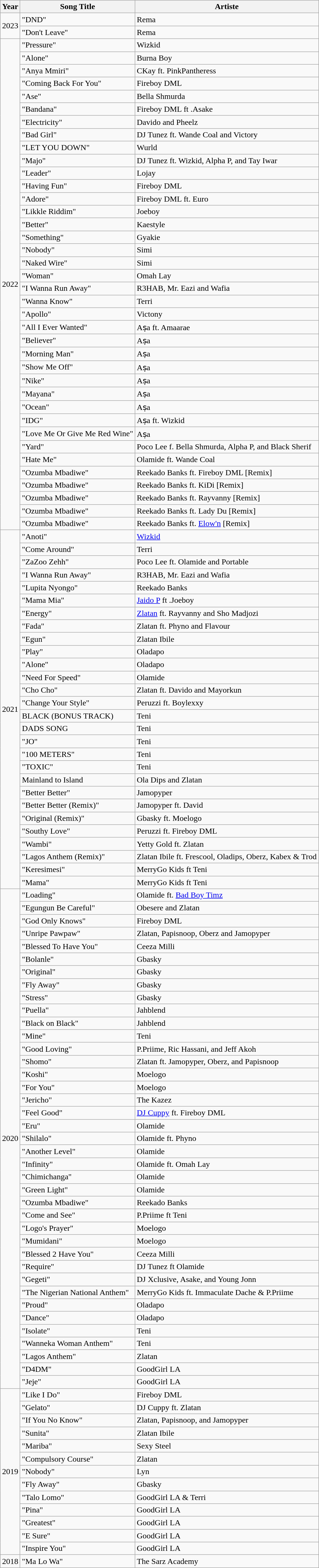<table class="wikitable">
<tr>
<th>Year</th>
<th>Song Title</th>
<th>Artiste</th>
</tr>
<tr>
<td rowspan="2">2023</td>
<td>"DND"</td>
<td>Rema</td>
</tr>
<tr>
<td>"Don't Leave"</td>
<td>Rema</td>
</tr>
<tr>
<td rowspan="38">2022</td>
<td>"Pressure"</td>
<td>Wizkid</td>
</tr>
<tr>
<td>"Alone"</td>
<td>Burna Boy</td>
</tr>
<tr>
<td>"Anya Mmiri"</td>
<td>CKay ft. PinkPantheress</td>
</tr>
<tr>
<td>"Coming Back For You"</td>
<td>Fireboy DML</td>
</tr>
<tr>
<td>"Ase"</td>
<td>Bella Shmurda</td>
</tr>
<tr>
<td>"Bandana"</td>
<td>Fireboy DML ft .Asake</td>
</tr>
<tr>
<td>"Electricity"</td>
<td>Davido and Pheelz</td>
</tr>
<tr>
<td>"Bad Girl"</td>
<td>DJ Tunez ft. Wande Coal and Victory</td>
</tr>
<tr>
<td>"LET YOU DOWN"</td>
<td>Wurld</td>
</tr>
<tr>
<td>"Majo"</td>
<td>DJ Tunez ft. Wizkid, Alpha P, and Tay Iwar</td>
</tr>
<tr>
<td>"Leader"</td>
<td>Lojay</td>
</tr>
<tr>
<td>"Having Fun"</td>
<td>Fireboy DML</td>
</tr>
<tr>
<td>"Adore"</td>
<td>Fireboy DML ft. Euro</td>
</tr>
<tr>
<td>"Likkle Riddim"</td>
<td>Joeboy</td>
</tr>
<tr>
<td>"Better"</td>
<td>Kaestyle</td>
</tr>
<tr>
<td>"Something"</td>
<td>Gyakie</td>
</tr>
<tr>
<td>"Nobody"</td>
<td>Simi</td>
</tr>
<tr>
<td>"Naked Wire"</td>
<td>Simi</td>
</tr>
<tr>
<td>"Woman"</td>
<td>Omah Lay</td>
</tr>
<tr>
<td>"I Wanna Run Away"</td>
<td>R3HAB, Mr. Eazi and Wafia</td>
</tr>
<tr>
<td>"Wanna Know"</td>
<td>Terri</td>
</tr>
<tr>
<td>"Apollo"</td>
<td>Victony</td>
</tr>
<tr>
<td>"All I Ever Wanted"</td>
<td>Aṣa ft. Amaarae</td>
</tr>
<tr>
<td>"Believer"</td>
<td>Aṣa</td>
</tr>
<tr>
<td>"Morning Man"</td>
<td>Aṣa</td>
</tr>
<tr>
<td>"Show Me Off"</td>
<td>Aṣa</td>
</tr>
<tr>
<td>"Nike"</td>
<td>Aṣa</td>
</tr>
<tr>
<td>"Mayana"</td>
<td>Aṣa</td>
</tr>
<tr>
<td>"Ocean"</td>
<td>Aṣa</td>
</tr>
<tr>
<td>"IDG"</td>
<td>Aṣa ft. Wizkid</td>
</tr>
<tr>
<td>"Love Me Or Give Me Red Wine"</td>
<td>Aṣa</td>
</tr>
<tr>
<td>"Yard"</td>
<td>Poco Lee f. Bella Shmurda, Alpha P, and Black Sherif</td>
</tr>
<tr>
<td>"Hate Me"</td>
<td>Olamide ft. Wande Coal</td>
</tr>
<tr>
<td>"Ozumba Mbadiwe"</td>
<td>Reekado Banks ft. Fireboy DML [Remix]</td>
</tr>
<tr>
<td>"Ozumba Mbadiwe"</td>
<td>Reekado Banks ft. KiDi [Remix]</td>
</tr>
<tr>
<td>"Ozumba Mbadiwe"</td>
<td>Reekado Banks ft. Rayvanny [Remix]</td>
</tr>
<tr>
<td>"Ozumba Mbadiwe"</td>
<td>Reekado Banks ft. Lady Du [Remix]</td>
</tr>
<tr>
<td>"Ozumba Mbadiwe"</td>
<td>Reekado Banks ft. <a href='#'>Elow'n</a> [Remix]</td>
</tr>
<tr>
<td rowspan="28">2021</td>
<td>"Anoti"</td>
<td><a href='#'>Wizkid</a></td>
</tr>
<tr>
<td>"Come Around"</td>
<td>Terri</td>
</tr>
<tr>
<td>"ZaZoo Zehh"</td>
<td>Poco Lee ft. Olamide and Portable</td>
</tr>
<tr>
<td>"I Wanna Run Away"</td>
<td>R3HAB, Mr. Eazi and Wafia</td>
</tr>
<tr>
<td>"Lupita Nyongo"</td>
<td>Reekado Banks</td>
</tr>
<tr>
<td>"Mama Mia"</td>
<td><a href='#'>Jaido P</a> ft .Joeboy</td>
</tr>
<tr>
<td>"Energy"</td>
<td><a href='#'>Zlatan</a> ft. Rayvanny and Sho Madjozi</td>
</tr>
<tr>
<td>"Fada"</td>
<td>Zlatan ft. Phyno and Flavour</td>
</tr>
<tr>
<td>"Egun"</td>
<td>Zlatan Ibile</td>
</tr>
<tr>
<td>"Play"</td>
<td>Oladapo</td>
</tr>
<tr>
<td>"Alone"</td>
<td>Oladapo</td>
</tr>
<tr>
<td>"Need For Speed"</td>
<td>Olamide</td>
</tr>
<tr>
<td>"Cho Cho"</td>
<td>Zlatan ft. Davido and Mayorkun</td>
</tr>
<tr>
<td>"Change Your Style"</td>
<td>Peruzzi ft. Boylexxy</td>
</tr>
<tr>
<td>BLACK (BONUS TRACK)</td>
<td>Teni</td>
</tr>
<tr>
<td>DADS SONG</td>
<td>Teni</td>
</tr>
<tr>
<td>"JO"</td>
<td>Teni</td>
</tr>
<tr>
<td>"100 METERS"</td>
<td>Teni</td>
</tr>
<tr>
<td>"TOXIC"</td>
<td>Teni</td>
</tr>
<tr>
<td>Mainland to Island</td>
<td>Ola Dips and Zlatan</td>
</tr>
<tr>
<td>"Better Better"</td>
<td>Jamopyper</td>
</tr>
<tr>
<td>"Better Better (Remix)"</td>
<td>Jamopyper ft. David</td>
</tr>
<tr>
<td>"Original (Remix)"</td>
<td>Gbasky ft. Moelogo</td>
</tr>
<tr>
<td>"Southy Love"</td>
<td>Peruzzi ft. Fireboy DML</td>
</tr>
<tr>
<td>"Wambi"</td>
<td>Yetty Gold ft. Zlatan</td>
</tr>
<tr>
<td>"Lagos Anthem (Remix)"</td>
<td>Zlatan Ibile ft. Frescool, Oladips, Oberz, Kabex & Trod</td>
</tr>
<tr>
<td>"Keresimesi"</td>
<td>MerryGo Kids ft Teni</td>
</tr>
<tr>
<td>"Mama"</td>
<td>MerryGo Kids ft Teni</td>
</tr>
<tr>
<td rowspan="39">2020</td>
<td>"Loading"</td>
<td>Olamide ft. <a href='#'>Bad Boy Timz</a></td>
</tr>
<tr>
<td>"Egungun Be Careful"</td>
<td>Obesere and Zlatan</td>
</tr>
<tr>
<td>"God Only Knows"</td>
<td>Fireboy DML</td>
</tr>
<tr>
<td>"Unripe Pawpaw"</td>
<td>Zlatan, Papisnoop, Oberz and Jamopyper</td>
</tr>
<tr>
<td>"Blessed To Have You"</td>
<td>Ceeza Milli</td>
</tr>
<tr>
<td>"Bolanle"</td>
<td>Gbasky</td>
</tr>
<tr>
<td>"Original"</td>
<td>Gbasky</td>
</tr>
<tr>
<td>"Fly Away"</td>
<td>Gbasky</td>
</tr>
<tr>
<td>"Stress"</td>
<td>Gbasky</td>
</tr>
<tr>
<td>"Puella"</td>
<td>Jahblend</td>
</tr>
<tr>
<td>"Black on Black"</td>
<td>Jahblend</td>
</tr>
<tr>
<td>"Mine"</td>
<td>Teni</td>
</tr>
<tr>
<td>"Good Loving"</td>
<td>P.Priime, Ric Hassani, and Jeff Akoh</td>
</tr>
<tr>
<td>"Shomo"</td>
<td>Zlatan ft. Jamopyper, Oberz, and Papisnoop</td>
</tr>
<tr>
<td>"Koshi"</td>
<td>Moelogo</td>
</tr>
<tr>
<td>"For You"</td>
<td>Moelogo</td>
</tr>
<tr>
<td>"Jericho"</td>
<td>The Kazez</td>
</tr>
<tr>
<td>"Feel Good"</td>
<td><a href='#'>DJ Cuppy</a> ft. Fireboy DML</td>
</tr>
<tr>
<td>"Eru"</td>
<td>Olamide</td>
</tr>
<tr>
<td>"Shilalo"</td>
<td>Olamide ft. Phyno</td>
</tr>
<tr>
<td>"Another Level"</td>
<td>Olamide</td>
</tr>
<tr>
<td>"Infinity"</td>
<td>Olamide ft. Omah Lay</td>
</tr>
<tr>
<td>"Chimichanga"</td>
<td>Olamide</td>
</tr>
<tr>
<td>"Green Light"</td>
<td>Olamide</td>
</tr>
<tr>
<td>"Ozumba Mbadiwe"</td>
<td>Reekado Banks</td>
</tr>
<tr>
<td>"Come and See"</td>
<td>P.Priime ft Teni</td>
</tr>
<tr>
<td>"Logo's Prayer"</td>
<td>Moelogo</td>
</tr>
<tr>
<td>"Mumidani"</td>
<td>Moelogo</td>
</tr>
<tr>
<td>"Blessed 2 Have You"</td>
<td>Ceeza Milli</td>
</tr>
<tr>
<td>"Require"</td>
<td>DJ Tunez ft Olamide</td>
</tr>
<tr>
<td>"Gegeti"</td>
<td>DJ Xclusive, Asake, and Young Jonn</td>
</tr>
<tr>
<td>"The Nigerian National Anthem"</td>
<td>MerryGo Kids ft. Immaculate Dache & P.Priime</td>
</tr>
<tr>
<td>"Proud"</td>
<td>Oladapo</td>
</tr>
<tr>
<td>"Dance"</td>
<td>Oladapo</td>
</tr>
<tr>
<td>"Isolate"</td>
<td>Teni</td>
</tr>
<tr>
<td>"Wanneka Woman Anthem"</td>
<td>Teni</td>
</tr>
<tr>
<td>"Lagos Anthem"</td>
<td>Zlatan</td>
</tr>
<tr>
<td>"D4DM"</td>
<td>GoodGirl LA</td>
</tr>
<tr>
<td>"Jeje"</td>
<td>GoodGirl LA</td>
</tr>
<tr>
<td rowspan="13">2019</td>
<td>"Like I Do"</td>
<td>Fireboy DML</td>
</tr>
<tr>
<td>"Gelato"</td>
<td>DJ Cuppy ft. Zlatan</td>
</tr>
<tr>
<td>"If You No Know"</td>
<td>Zlatan, Papisnoop, and Jamopyper</td>
</tr>
<tr>
<td>"Sunita"</td>
<td>Zlatan Ibile</td>
</tr>
<tr>
<td>"Mariba"</td>
<td>Sexy Steel</td>
</tr>
<tr>
<td>"Compulsory Course"</td>
<td>Zlatan</td>
</tr>
<tr>
<td>"Nobody"</td>
<td>Lyn</td>
</tr>
<tr>
<td>"Fly Away"</td>
<td>Gbasky</td>
</tr>
<tr>
<td>"Talo Lomo"</td>
<td>GoodGirl LA & Terri</td>
</tr>
<tr>
<td>"Pina"</td>
<td>GoodGirl LA</td>
</tr>
<tr>
<td>"Greatest"</td>
<td>GoodGirl LA</td>
</tr>
<tr>
<td>"E Sure"</td>
<td>GoodGirl LA</td>
</tr>
<tr>
<td>"Inspire You"</td>
<td>GoodGirl LA</td>
</tr>
<tr>
<td>2018</td>
<td>"Ma Lo Wa"</td>
<td>The Sarz Academy</td>
</tr>
</table>
